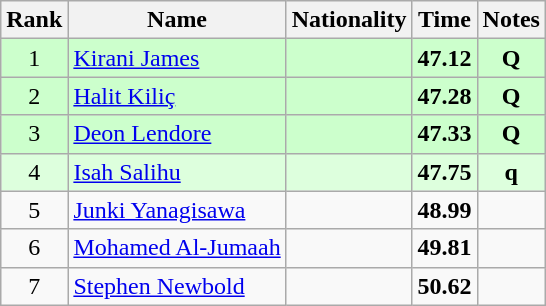<table class="wikitable sortable" style="text-align:center">
<tr>
<th>Rank</th>
<th>Name</th>
<th>Nationality</th>
<th>Time</th>
<th>Notes</th>
</tr>
<tr bgcolor=ccffcc>
<td>1</td>
<td align=left><a href='#'>Kirani James</a></td>
<td align=left></td>
<td><strong>47.12</strong></td>
<td><strong>Q</strong></td>
</tr>
<tr bgcolor=ccffcc>
<td>2</td>
<td align=left><a href='#'>Halit Kiliç</a></td>
<td align=left></td>
<td><strong>47.28</strong></td>
<td><strong>Q</strong></td>
</tr>
<tr bgcolor=ccffcc>
<td>3</td>
<td align=left><a href='#'>Deon Lendore</a></td>
<td align=left></td>
<td><strong>47.33</strong></td>
<td><strong>Q</strong></td>
</tr>
<tr bgcolor=ddffdd>
<td>4</td>
<td align=left><a href='#'>Isah Salihu</a></td>
<td align=left></td>
<td><strong>47.75</strong></td>
<td><strong>q</strong></td>
</tr>
<tr>
<td>5</td>
<td align=left><a href='#'>Junki Yanagisawa</a></td>
<td align=left></td>
<td><strong>48.99</strong></td>
<td></td>
</tr>
<tr>
<td>6</td>
<td align=left><a href='#'>Mohamed Al-Jumaah</a></td>
<td align=left></td>
<td><strong>49.81</strong></td>
<td></td>
</tr>
<tr>
<td>7</td>
<td align=left><a href='#'>Stephen Newbold</a></td>
<td align=left></td>
<td><strong>50.62</strong></td>
<td></td>
</tr>
</table>
